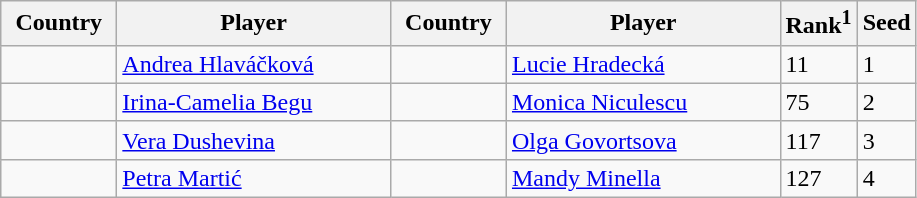<table class="sortable wikitable">
<tr>
<th width="70">Country</th>
<th width="175">Player</th>
<th width="70">Country</th>
<th width="175">Player</th>
<th>Rank<sup>1</sup></th>
<th>Seed</th>
</tr>
<tr>
<td></td>
<td><a href='#'>Andrea Hlaváčková</a></td>
<td></td>
<td><a href='#'>Lucie Hradecká</a></td>
<td>11</td>
<td>1</td>
</tr>
<tr>
<td></td>
<td><a href='#'>Irina-Camelia Begu</a></td>
<td></td>
<td><a href='#'>Monica Niculescu</a></td>
<td>75</td>
<td>2</td>
</tr>
<tr>
<td></td>
<td><a href='#'>Vera Dushevina</a></td>
<td></td>
<td><a href='#'>Olga Govortsova</a></td>
<td>117</td>
<td>3</td>
</tr>
<tr>
<td></td>
<td><a href='#'>Petra Martić</a></td>
<td></td>
<td><a href='#'>Mandy Minella</a></td>
<td>127</td>
<td>4</td>
</tr>
</table>
